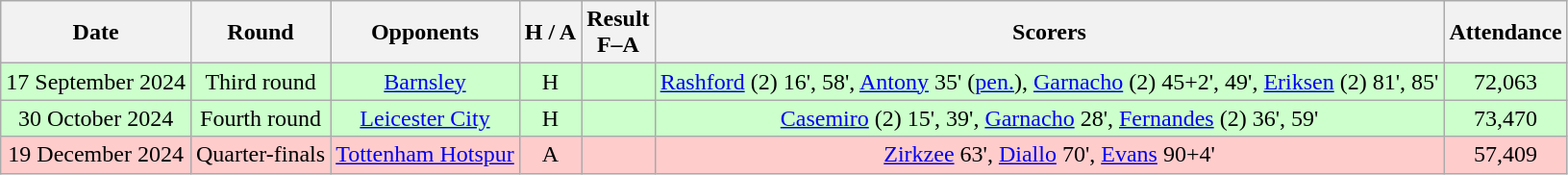<table class="wikitable" style="text-align:center">
<tr>
<th>Date</th>
<th>Round</th>
<th>Opponents</th>
<th>H / A</th>
<th>Result<br>F–A</th>
<th>Scorers</th>
<th>Attendance</th>
</tr>
<tr bgcolor="#ccffcc">
<td>17 September 2024</td>
<td>Third round</td>
<td><a href='#'>Barnsley</a></td>
<td>H</td>
<td></td>
<td><a href='#'>Rashford</a> (2) 16', 58', <a href='#'>Antony</a> 35' (<a href='#'>pen.</a>), <a href='#'>Garnacho</a> (2) 45+2', 49', <a href='#'>Eriksen</a> (2) 81', 85'</td>
<td>72,063</td>
</tr>
<tr bgcolor="#ccffcc">
<td>30 October 2024</td>
<td>Fourth round</td>
<td><a href='#'>Leicester City</a></td>
<td>H</td>
<td></td>
<td><a href='#'>Casemiro</a> (2) 15', 39', <a href='#'>Garnacho</a> 28', <a href='#'>Fernandes</a> (2) 36', 59'</td>
<td>73,470</td>
</tr>
<tr bgcolor="#ffcccc">
<td>19 December 2024</td>
<td>Quarter-finals</td>
<td><a href='#'>Tottenham Hotspur</a></td>
<td>A</td>
<td></td>
<td><a href='#'>Zirkzee</a> 63', <a href='#'>Diallo</a> 70', <a href='#'>Evans</a> 90+4'</td>
<td>57,409</td>
</tr>
</table>
